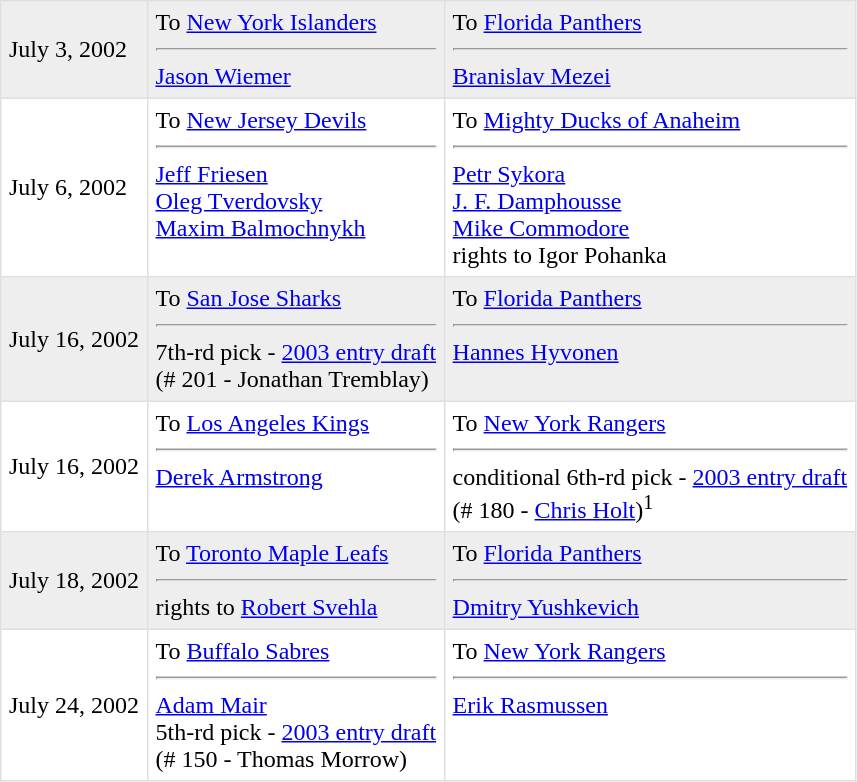<table border=1 style="border-collapse:collapse" bordercolor="#DFDFDF"  cellpadding="5">
<tr bgcolor="#eeeeee">
<td>July 3, 2002</td>
<td valign="top">To <a href='#'>New York Islanders</a><hr><a href='#'>Jason Wiemer</a></td>
<td valign="top">To <a href='#'>Florida Panthers</a><hr><a href='#'>Branislav Mezei</a></td>
</tr>
<tr>
<td>July 6, 2002</td>
<td valign="top">To <a href='#'>New Jersey Devils</a><hr><a href='#'>Jeff Friesen</a><br><a href='#'>Oleg Tverdovsky</a><br><a href='#'>Maxim Balmochnykh</a></td>
<td valign="top">To <a href='#'>Mighty Ducks of Anaheim</a><hr><a href='#'>Petr Sykora</a><br><a href='#'>J. F. Damphousse</a><br><a href='#'>Mike Commodore</a><br>rights to Igor Pohanka</td>
</tr>
<tr bgcolor="#eeeeee">
<td>July 16, 2002</td>
<td valign="top">To <a href='#'>San Jose Sharks</a><hr>7th-rd pick - <a href='#'>2003 entry draft</a><br>(# 201 - Jonathan Tremblay)</td>
<td valign="top">To <a href='#'>Florida Panthers</a><hr><a href='#'>Hannes Hyvonen</a></td>
</tr>
<tr>
<td>July 16, 2002</td>
<td valign="top">To <a href='#'>Los Angeles Kings</a><hr><a href='#'>Derek Armstrong</a></td>
<td valign="top">To <a href='#'>New York Rangers</a><hr>conditional 6th-rd pick - <a href='#'>2003 entry draft</a><br>(# 180 - <a href='#'>Chris Holt</a>)<sup>1</sup></td>
</tr>
<tr bgcolor="#eeeeee">
<td>July 18, 2002</td>
<td valign="top">To <a href='#'>Toronto Maple Leafs</a><hr>rights to <a href='#'>Robert Svehla</a></td>
<td valign="top">To <a href='#'>Florida Panthers</a><hr><a href='#'>Dmitry Yushkevich</a></td>
</tr>
<tr>
<td>July 24, 2002</td>
<td valign="top">To <a href='#'>Buffalo Sabres</a><hr><a href='#'>Adam Mair</a><br>5th-rd pick - <a href='#'>2003 entry draft</a><br>(# 150 - Thomas Morrow)</td>
<td valign="top">To <a href='#'>New York Rangers</a><hr><a href='#'>Erik Rasmussen</a></td>
</tr>
</table>
